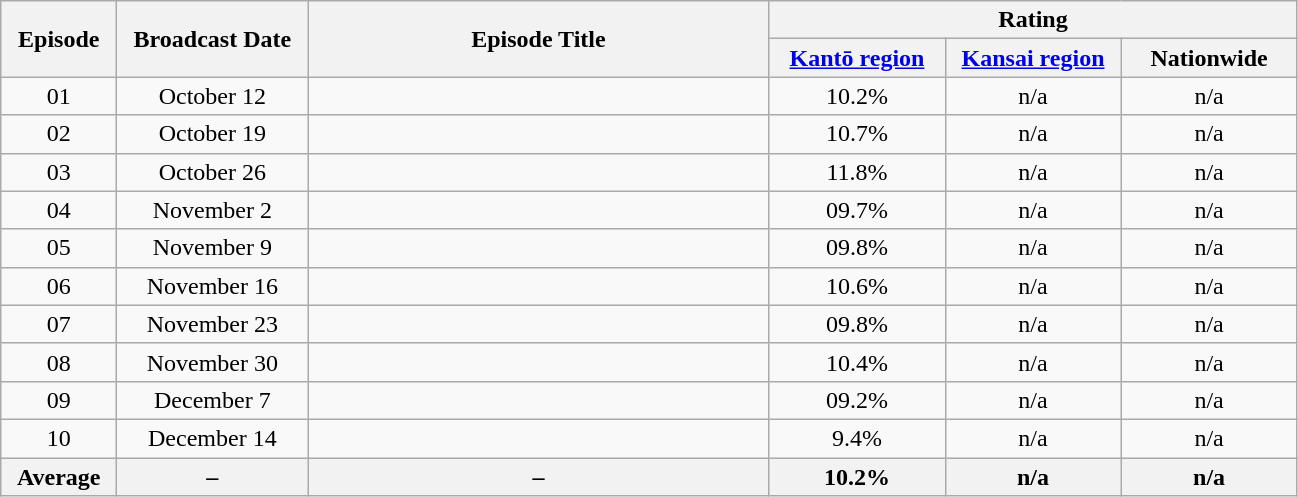<table class=wikitable style="text-align:center">
<tr>
<th width = 70 rowspan = 2>Episode</th>
<th width = 120 rowspan = 2>Broadcast Date</th>
<th Width = 300 rowspan = 2>Episode Title</th>
<th colspan = 3>Rating</th>
</tr>
<tr>
<th width = 110><a href='#'>Kantō region</a></th>
<th width = 110><a href='#'>Kansai region</a></th>
<th width = 110>Nationwide</th>
</tr>
<tr>
<td>01</td>
<td>October 12</td>
<td></td>
<td>10.2%</td>
<td>n/a</td>
<td>n/a</td>
</tr>
<tr>
<td>02</td>
<td>October 19</td>
<td></td>
<td>10.7%</td>
<td>n/a</td>
<td>n/a</td>
</tr>
<tr>
<td>03</td>
<td>October 26</td>
<td></td>
<td>11.8%</td>
<td>n/a</td>
<td>n/a</td>
</tr>
<tr>
<td>04</td>
<td>November 2</td>
<td></td>
<td>09.7%</td>
<td>n/a</td>
<td>n/a</td>
</tr>
<tr>
<td>05</td>
<td>November 9</td>
<td></td>
<td>09.8%</td>
<td>n/a</td>
<td>n/a</td>
</tr>
<tr>
<td>06</td>
<td>November 16</td>
<td></td>
<td>10.6%</td>
<td>n/a</td>
<td>n/a</td>
</tr>
<tr>
<td>07</td>
<td>November 23</td>
<td></td>
<td>09.8%</td>
<td>n/a</td>
<td>n/a</td>
</tr>
<tr>
<td>08</td>
<td>November 30</td>
<td></td>
<td>10.4%</td>
<td>n/a</td>
<td>n/a</td>
</tr>
<tr>
<td>09</td>
<td>December 7</td>
<td></td>
<td>09.2%</td>
<td>n/a</td>
<td>n/a</td>
</tr>
<tr>
<td>10</td>
<td>December 14</td>
<td></td>
<td>9.4%</td>
<td>n/a</td>
<td>n/a</td>
</tr>
<tr>
<th>Average</th>
<th>–</th>
<th>–</th>
<th>10.2%</th>
<th>n/a</th>
<th>n/a</th>
</tr>
</table>
